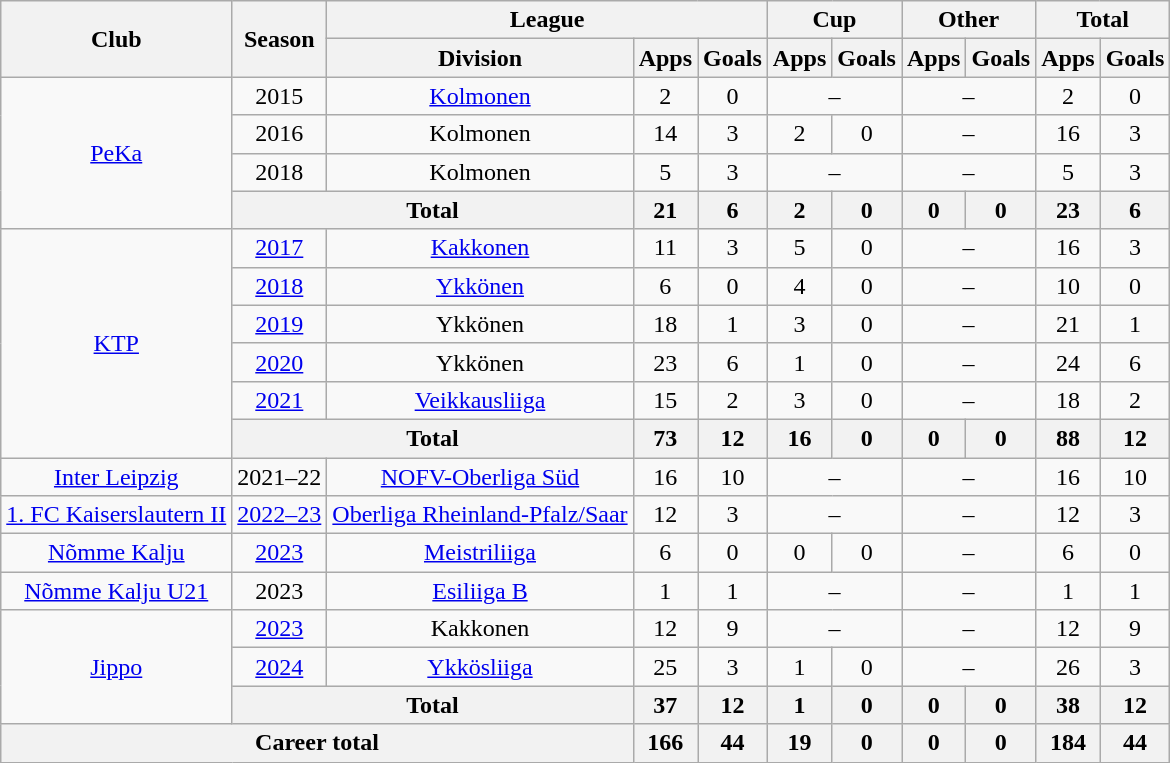<table class="wikitable" style="text-align:center">
<tr>
<th rowspan="2">Club</th>
<th rowspan="2">Season</th>
<th colspan="3">League</th>
<th colspan="2">Cup</th>
<th colspan="2">Other</th>
<th colspan="2">Total</th>
</tr>
<tr>
<th>Division</th>
<th>Apps</th>
<th>Goals</th>
<th>Apps</th>
<th>Goals</th>
<th>Apps</th>
<th>Goals</th>
<th>Apps</th>
<th>Goals</th>
</tr>
<tr>
<td rowspan="4"><a href='#'>PeKa</a></td>
<td>2015</td>
<td><a href='#'>Kolmonen</a></td>
<td>2</td>
<td>0</td>
<td colspan="2">–</td>
<td colspan="2">–</td>
<td>2</td>
<td>0</td>
</tr>
<tr>
<td>2016</td>
<td>Kolmonen</td>
<td>14</td>
<td>3</td>
<td>2</td>
<td>0</td>
<td colspan="2">–</td>
<td>16</td>
<td>3</td>
</tr>
<tr>
<td>2018</td>
<td>Kolmonen</td>
<td>5</td>
<td>3</td>
<td colspan="2">–</td>
<td colspan="2">–</td>
<td>5</td>
<td>3</td>
</tr>
<tr>
<th colspan="2">Total</th>
<th>21</th>
<th>6</th>
<th>2</th>
<th>0</th>
<th>0</th>
<th>0</th>
<th>23</th>
<th>6</th>
</tr>
<tr>
<td rowspan="6"><a href='#'>KTP</a></td>
<td><a href='#'>2017</a></td>
<td><a href='#'>Kakkonen</a></td>
<td>11</td>
<td>3</td>
<td>5</td>
<td>0</td>
<td colspan="2">–</td>
<td>16</td>
<td>3</td>
</tr>
<tr>
<td><a href='#'>2018</a></td>
<td><a href='#'>Ykkönen</a></td>
<td>6</td>
<td>0</td>
<td>4</td>
<td>0</td>
<td colspan="2">–</td>
<td>10</td>
<td>0</td>
</tr>
<tr>
<td><a href='#'>2019</a></td>
<td>Ykkönen</td>
<td>18</td>
<td>1</td>
<td>3</td>
<td>0</td>
<td colspan="2">–</td>
<td>21</td>
<td>1</td>
</tr>
<tr>
<td><a href='#'>2020</a></td>
<td>Ykkönen</td>
<td>23</td>
<td>6</td>
<td>1</td>
<td>0</td>
<td colspan="2">–</td>
<td>24</td>
<td>6</td>
</tr>
<tr>
<td><a href='#'>2021</a></td>
<td><a href='#'>Veikkausliiga</a></td>
<td>15</td>
<td>2</td>
<td>3</td>
<td>0</td>
<td colspan="2">–</td>
<td>18</td>
<td>2</td>
</tr>
<tr>
<th colspan="2">Total</th>
<th>73</th>
<th>12</th>
<th>16</th>
<th>0</th>
<th>0</th>
<th>0</th>
<th>88</th>
<th>12</th>
</tr>
<tr>
<td><a href='#'>Inter Leipzig</a></td>
<td>2021–22</td>
<td><a href='#'>NOFV-Oberliga Süd</a></td>
<td>16</td>
<td>10</td>
<td colspan="2">–</td>
<td colspan="2">–</td>
<td>16</td>
<td>10</td>
</tr>
<tr>
<td><a href='#'>1. FC Kaiserslautern II</a></td>
<td><a href='#'>2022–23</a></td>
<td><a href='#'>Oberliga Rheinland-Pfalz/Saar</a></td>
<td>12</td>
<td>3</td>
<td colspan="2">–</td>
<td colspan="2">–</td>
<td>12</td>
<td>3</td>
</tr>
<tr>
<td><a href='#'>Nõmme Kalju</a></td>
<td><a href='#'>2023</a></td>
<td><a href='#'>Meistriliiga</a></td>
<td>6</td>
<td>0</td>
<td>0</td>
<td>0</td>
<td colspan="2">–</td>
<td>6</td>
<td>0</td>
</tr>
<tr>
<td><a href='#'>Nõmme Kalju U21</a></td>
<td>2023</td>
<td><a href='#'>Esiliiga B</a></td>
<td>1</td>
<td>1</td>
<td colspan="2">–</td>
<td colspan="2">–</td>
<td>1</td>
<td>1</td>
</tr>
<tr>
<td rowspan="3"><a href='#'>Jippo</a></td>
<td><a href='#'>2023</a></td>
<td>Kakkonen</td>
<td>12</td>
<td>9</td>
<td colspan="2">–</td>
<td colspan="2">–</td>
<td>12</td>
<td>9</td>
</tr>
<tr>
<td><a href='#'>2024</a></td>
<td><a href='#'>Ykkösliiga</a></td>
<td>25</td>
<td>3</td>
<td>1</td>
<td>0</td>
<td colspan="2">–</td>
<td>26</td>
<td>3</td>
</tr>
<tr>
<th colspan="2">Total</th>
<th>37</th>
<th>12</th>
<th>1</th>
<th>0</th>
<th>0</th>
<th>0</th>
<th>38</th>
<th>12</th>
</tr>
<tr>
<th colspan="3">Career total</th>
<th>166</th>
<th>44</th>
<th>19</th>
<th>0</th>
<th>0</th>
<th>0</th>
<th>184</th>
<th>44</th>
</tr>
</table>
